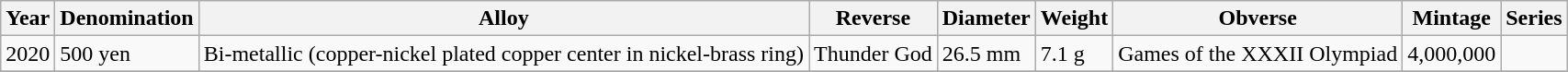<table class="wikitable">
<tr>
<th>Year</th>
<th>Denomination</th>
<th>Alloy</th>
<th>Reverse</th>
<th>Diameter</th>
<th>Weight</th>
<th>Obverse</th>
<th>Mintage</th>
<th>Series</th>
</tr>
<tr>
<td>2020</td>
<td>500 yen</td>
<td>Bi-metallic (copper-nickel plated copper center in nickel-brass ring)</td>
<td>Thunder God</td>
<td>26.5 mm</td>
<td>7.1 g</td>
<td>Games of the XXXII Olympiad</td>
<td>4,000,000</td>
<td></td>
</tr>
<tr>
</tr>
</table>
